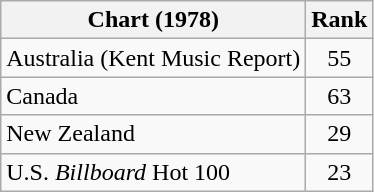<table class="wikitable sortable">
<tr>
<th align="left">Chart (1978)</th>
<th style="text-align:center;">Rank</th>
</tr>
<tr>
<td>Australia (Kent Music Report)</td>
<td style="text-align:center;">55</td>
</tr>
<tr>
<td>Canada </td>
<td style="text-align:center;">63</td>
</tr>
<tr>
<td>New Zealand </td>
<td style="text-align:center;">29</td>
</tr>
<tr>
<td>U.S. <em>Billboard</em> Hot 100 </td>
<td style="text-align:center;">23</td>
</tr>
</table>
